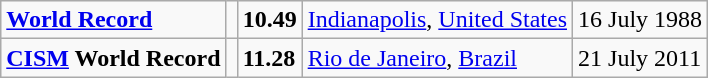<table class="wikitable">
<tr>
<td><strong><a href='#'>World Record</a></strong></td>
<td></td>
<td><strong>10.49</strong></td>
<td><a href='#'>Indianapolis</a>, <a href='#'>United States</a></td>
<td>16 July 1988</td>
</tr>
<tr>
<td><strong><a href='#'>CISM</a> World Record</strong></td>
<td></td>
<td><strong>11.28</strong></td>
<td><a href='#'>Rio de Janeiro</a>, <a href='#'>Brazil</a></td>
<td>21 July 2011</td>
</tr>
</table>
